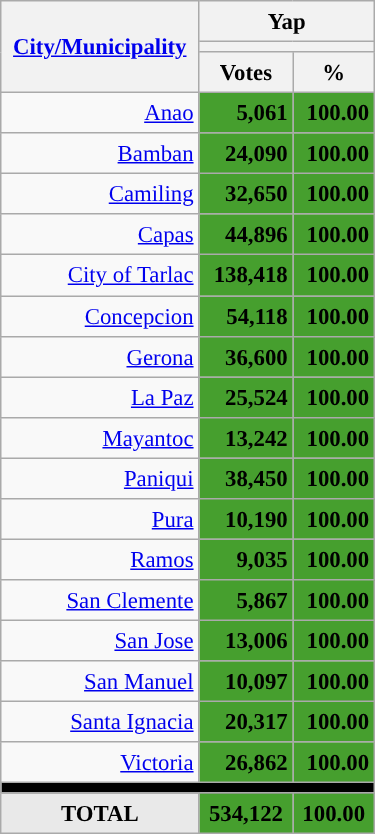<table class="wikitable sortable" style="text-align:right; font-size:95%; line-height:20px;">
<tr>
<th width="125" rowspan="3"><a href='#'>City/Municipality</a></th>
<th width="110" colspan="2">Yap</th>
</tr>
<tr>
<th colspan="2" style="background:"></th>
</tr>
<tr>
<th>Votes</th>
<th>%</th>
</tr>
<tr>
<td><a href='#'>Anao</a></td>
<td style="background:#469F2E;"><strong>5,061</strong></td>
<td style="background:#469F2E;"><strong>100.00</strong></td>
</tr>
<tr>
<td><a href='#'>Bamban</a></td>
<td style="background:#469F2E;"><strong>24,090</strong></td>
<td style="background:#469F2E;"><strong>100.00</strong></td>
</tr>
<tr>
<td><a href='#'>Camiling</a></td>
<td style="background:#469F2E;"><strong>32,650</strong></td>
<td style="background:#469F2E;"><strong>100.00</strong></td>
</tr>
<tr>
<td><a href='#'>Capas</a></td>
<td style="background:#469F2E;"><strong>44,896</strong></td>
<td style="background:#469F2E;"><strong>100.00</strong></td>
</tr>
<tr>
<td><a href='#'>City of Tarlac</a></td>
<td style="background:#469F2E;"><strong>138,418</strong></td>
<td style="background:#469F2E;"><strong>100.00</strong></td>
</tr>
<tr>
<td><a href='#'>Concepcion</a></td>
<td style="background:#469F2E;"><strong>54,118</strong></td>
<td style="background:#469F2E;"><strong>100.00</strong></td>
</tr>
<tr>
<td><a href='#'>Gerona</a></td>
<td style="background:#469F2E;"><strong>36,600</strong></td>
<td style="background:#469F2E;"><strong>100.00</strong></td>
</tr>
<tr>
<td><a href='#'>La Paz</a></td>
<td style="background:#469F2E;"><strong>25,524</strong></td>
<td style="background:#469F2E;"><strong>100.00</strong></td>
</tr>
<tr>
<td><a href='#'>Mayantoc</a></td>
<td style="background:#469F2E;"><strong>13,242</strong></td>
<td style="background:#469F2E;"><strong>100.00</strong></td>
</tr>
<tr>
<td><a href='#'>Paniqui</a></td>
<td style="background:#469F2E;"><strong>38,450</strong></td>
<td style="background:#469F2E;"><strong>100.00</strong></td>
</tr>
<tr>
<td><a href='#'>Pura</a></td>
<td style="background:#469F2E;"><strong>10,190</strong></td>
<td style="background:#469F2E;"><strong>100.00</strong></td>
</tr>
<tr>
<td><a href='#'>Ramos</a></td>
<td style="background:#469F2E;"><strong>9,035</strong></td>
<td style="background:#469F2E;"><strong>100.00</strong></td>
</tr>
<tr>
<td><a href='#'>San Clemente</a></td>
<td style="background:#469F2E;"><strong>5,867</strong></td>
<td style="background:#469F2E;"><strong>100.00</strong></td>
</tr>
<tr>
<td><a href='#'>San Jose</a></td>
<td style="background:#469F2E;"><strong>13,006</strong></td>
<td style="background:#469F2E;"><strong>100.00</strong></td>
</tr>
<tr>
<td><a href='#'>San Manuel</a></td>
<td style="background:#469F2E;"><strong>10,097</strong></td>
<td style="background:#469F2E;"><strong>100.00</strong></td>
</tr>
<tr>
<td><a href='#'>Santa Ignacia</a></td>
<td style="background:#469F2E;"><strong>20,317</strong></td>
<td style="background:#469F2E;"><strong>100.00</strong></td>
</tr>
<tr>
<td><a href='#'>Victoria</a></td>
<td style="background:#469F2E;"><strong>26,862</strong></td>
<td style="background:#469F2E;"><strong>100.00</strong></td>
</tr>
<tr>
<td colspan=3 bgcolor=black></td>
</tr>
<tr>
<td style="background:#E9E9E9;" align="center"><strong>TOTAL</strong></td>
<td style="background:#469F2E;" align="center"><strong>534,122</strong></td>
<td style="background:#469F2E;" align="center"><strong>100.00</strong></td>
</tr>
</table>
